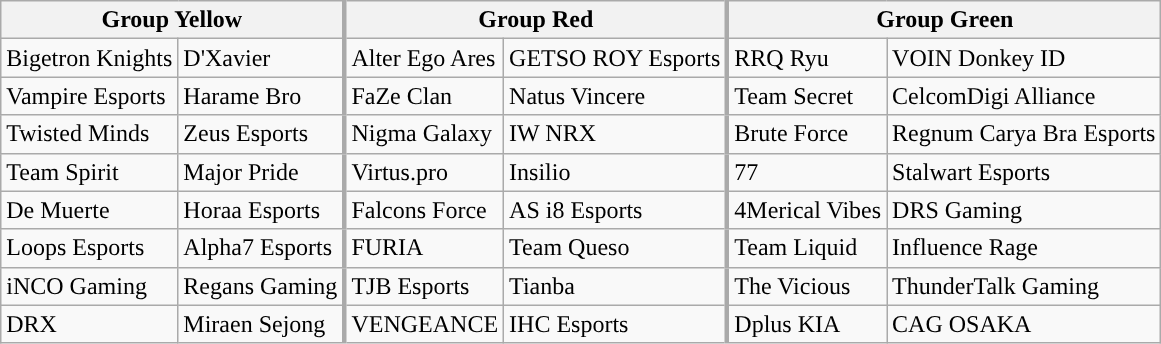<table class="wikitable" style="text-align:left">
<tr>
<th colspan="2" style="text-align:center; border-right-width:3px !important">Group Yellow</th>
<th colspan="2" style="text-align:center; border-right-width:3px !important">Group Red</th>
<th colspan="2" style="text-align:center !important">Group Green</th>
</tr>
<tr>
<td>Bigetron Knights</td>
<td style="border-right-width:3px !important">D'Xavier</td>
<td>Alter Ego Ares</td>
<td style="border-right-width:3px !important">GETSO ROY Esports</td>
<td>RRQ Ryu</td>
<td>VOIN Donkey ID</td>
</tr>
<tr>
<td>Vampire Esports</td>
<td style="border-right-width:3px !important">Harame Bro</td>
<td>FaZe Clan</td>
<td style="border-right-width:3px !important">Natus Vincere</td>
<td>Team Secret</td>
<td>CelcomDigi Alliance</td>
</tr>
<tr>
<td>Twisted Minds</td>
<td style="border-right-width:3px !important">Zeus Esports</td>
<td>Nigma Galaxy</td>
<td style="border-right-width:3px !important">IW NRX</td>
<td>Brute Force</td>
<td>Regnum Carya Bra Esports</td>
</tr>
<tr>
<td>Team Spirit</td>
<td style="border-right-width:3px !important">Major Pride</td>
<td>Virtus.pro</td>
<td style="border-right-width:3px !important">Insilio</td>
<td>77</td>
<td>Stalwart Esports</td>
</tr>
<tr>
<td>De Muerte</td>
<td style="border-right-width:3px !important">Horaa Esports</td>
<td>Falcons Force</td>
<td style="border-right-width:3px !important">AS i8 Esports</td>
<td>4Merical Vibes</td>
<td>DRS Gaming</td>
</tr>
<tr>
<td>Loops Esports</td>
<td style="border-right-width:3px !important">Alpha7 Esports</td>
<td>FURIA</td>
<td style="border-right-width:3px !important">Team Queso</td>
<td>Team Liquid</td>
<td>Influence Rage</td>
</tr>
<tr>
<td>iNCO Gaming</td>
<td style="border-right-width:3px !important">Regans Gaming</td>
<td>TJB Esports</td>
<td style="border-right-width:3px !important">Tianba</td>
<td>The Vicious</td>
<td>ThunderTalk Gaming</td>
</tr>
<tr>
<td>DRX</td>
<td style="border-right-width:3px !important">Miraen Sejong</td>
<td>VENGEANCE</td>
<td style="border-right-width:3px !important">IHC Esports</td>
<td>Dplus KIA</td>
<td>CAG OSAKA</td>
</tr>
</table>
